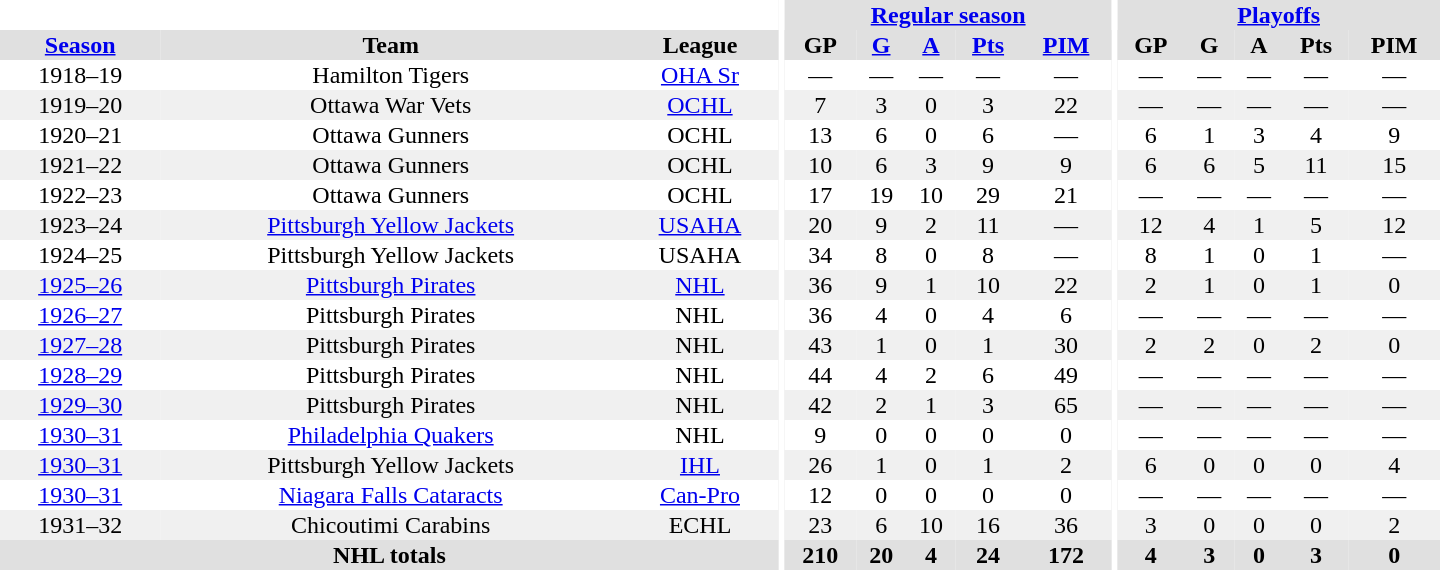<table border="0" cellpadding="1" cellspacing="0" style="text-align:center; width:60em">
<tr bgcolor="#e0e0e0">
<th colspan="3" bgcolor="#ffffff"></th>
<th rowspan="100" bgcolor="#ffffff"></th>
<th colspan="5"><a href='#'>Regular season</a></th>
<th rowspan="100" bgcolor="#ffffff"></th>
<th colspan="5"><a href='#'>Playoffs</a></th>
</tr>
<tr bgcolor="#e0e0e0">
<th><a href='#'>Season</a></th>
<th>Team</th>
<th>League</th>
<th>GP</th>
<th><a href='#'>G</a></th>
<th><a href='#'>A</a></th>
<th><a href='#'>Pts</a></th>
<th><a href='#'>PIM</a></th>
<th>GP</th>
<th>G</th>
<th>A</th>
<th>Pts</th>
<th>PIM</th>
</tr>
<tr>
<td>1918–19</td>
<td>Hamilton Tigers</td>
<td><a href='#'>OHA Sr</a></td>
<td>—</td>
<td>—</td>
<td>—</td>
<td>—</td>
<td>—</td>
<td>—</td>
<td>—</td>
<td>—</td>
<td>—</td>
<td>—</td>
</tr>
<tr bgcolor="#f0f0f0">
<td>1919–20</td>
<td>Ottawa War Vets</td>
<td><a href='#'>OCHL</a></td>
<td>7</td>
<td>3</td>
<td>0</td>
<td>3</td>
<td>22</td>
<td>—</td>
<td>—</td>
<td>—</td>
<td>—</td>
<td>—</td>
</tr>
<tr>
<td>1920–21</td>
<td>Ottawa Gunners</td>
<td>OCHL</td>
<td>13</td>
<td>6</td>
<td>0</td>
<td>6</td>
<td>—</td>
<td>6</td>
<td>1</td>
<td>3</td>
<td>4</td>
<td>9</td>
</tr>
<tr bgcolor="#f0f0f0">
<td>1921–22</td>
<td>Ottawa Gunners</td>
<td>OCHL</td>
<td>10</td>
<td>6</td>
<td>3</td>
<td>9</td>
<td>9</td>
<td>6</td>
<td>6</td>
<td>5</td>
<td>11</td>
<td>15</td>
</tr>
<tr>
<td>1922–23</td>
<td>Ottawa Gunners</td>
<td>OCHL</td>
<td>17</td>
<td>19</td>
<td>10</td>
<td>29</td>
<td>21</td>
<td>—</td>
<td>—</td>
<td>—</td>
<td>—</td>
<td>—</td>
</tr>
<tr bgcolor="#f0f0f0">
<td>1923–24</td>
<td><a href='#'>Pittsburgh Yellow Jackets</a></td>
<td><a href='#'>USAHA</a></td>
<td>20</td>
<td>9</td>
<td>2</td>
<td>11</td>
<td>—</td>
<td>12</td>
<td>4</td>
<td>1</td>
<td>5</td>
<td>12</td>
</tr>
<tr>
<td>1924–25</td>
<td>Pittsburgh Yellow Jackets</td>
<td>USAHA</td>
<td>34</td>
<td>8</td>
<td>0</td>
<td>8</td>
<td>—</td>
<td>8</td>
<td>1</td>
<td>0</td>
<td>1</td>
<td>—</td>
</tr>
<tr bgcolor="#f0f0f0">
<td><a href='#'>1925–26</a></td>
<td><a href='#'>Pittsburgh Pirates</a></td>
<td><a href='#'>NHL</a></td>
<td>36</td>
<td>9</td>
<td>1</td>
<td>10</td>
<td>22</td>
<td>2</td>
<td>1</td>
<td>0</td>
<td>1</td>
<td>0</td>
</tr>
<tr>
<td><a href='#'>1926–27</a></td>
<td>Pittsburgh Pirates</td>
<td>NHL</td>
<td>36</td>
<td>4</td>
<td>0</td>
<td>4</td>
<td>6</td>
<td>—</td>
<td>—</td>
<td>—</td>
<td>—</td>
<td>—</td>
</tr>
<tr bgcolor="#f0f0f0">
<td><a href='#'>1927–28</a></td>
<td>Pittsburgh Pirates</td>
<td>NHL</td>
<td>43</td>
<td>1</td>
<td>0</td>
<td>1</td>
<td>30</td>
<td>2</td>
<td>2</td>
<td>0</td>
<td>2</td>
<td>0</td>
</tr>
<tr>
<td><a href='#'>1928–29</a></td>
<td>Pittsburgh Pirates</td>
<td>NHL</td>
<td>44</td>
<td>4</td>
<td>2</td>
<td>6</td>
<td>49</td>
<td>—</td>
<td>—</td>
<td>—</td>
<td>—</td>
<td>—</td>
</tr>
<tr bgcolor="#f0f0f0">
<td><a href='#'>1929–30</a></td>
<td>Pittsburgh Pirates</td>
<td>NHL</td>
<td>42</td>
<td>2</td>
<td>1</td>
<td>3</td>
<td>65</td>
<td>—</td>
<td>—</td>
<td>—</td>
<td>—</td>
<td>—</td>
</tr>
<tr>
<td><a href='#'>1930–31</a></td>
<td><a href='#'>Philadelphia Quakers</a></td>
<td>NHL</td>
<td>9</td>
<td>0</td>
<td>0</td>
<td>0</td>
<td>0</td>
<td>—</td>
<td>—</td>
<td>—</td>
<td>—</td>
<td>—</td>
</tr>
<tr bgcolor="#f0f0f0">
<td><a href='#'>1930–31</a></td>
<td>Pittsburgh Yellow Jackets</td>
<td><a href='#'>IHL</a></td>
<td>26</td>
<td>1</td>
<td>0</td>
<td>1</td>
<td>2</td>
<td>6</td>
<td>0</td>
<td>0</td>
<td>0</td>
<td>4</td>
</tr>
<tr>
<td><a href='#'>1930–31</a></td>
<td><a href='#'>Niagara Falls Cataracts</a></td>
<td><a href='#'>Can-Pro</a></td>
<td>12</td>
<td>0</td>
<td>0</td>
<td>0</td>
<td>0</td>
<td>—</td>
<td>—</td>
<td>—</td>
<td>—</td>
<td>—</td>
</tr>
<tr bgcolor="#f0f0f0">
<td>1931–32</td>
<td>Chicoutimi Carabins</td>
<td>ECHL</td>
<td>23</td>
<td>6</td>
<td>10</td>
<td>16</td>
<td>36</td>
<td>3</td>
<td>0</td>
<td>0</td>
<td>0</td>
<td>2</td>
</tr>
<tr bgcolor="#e0e0e0">
<th colspan="3">NHL totals</th>
<th>210</th>
<th>20</th>
<th>4</th>
<th>24</th>
<th>172</th>
<th>4</th>
<th>3</th>
<th>0</th>
<th>3</th>
<th>0</th>
</tr>
</table>
